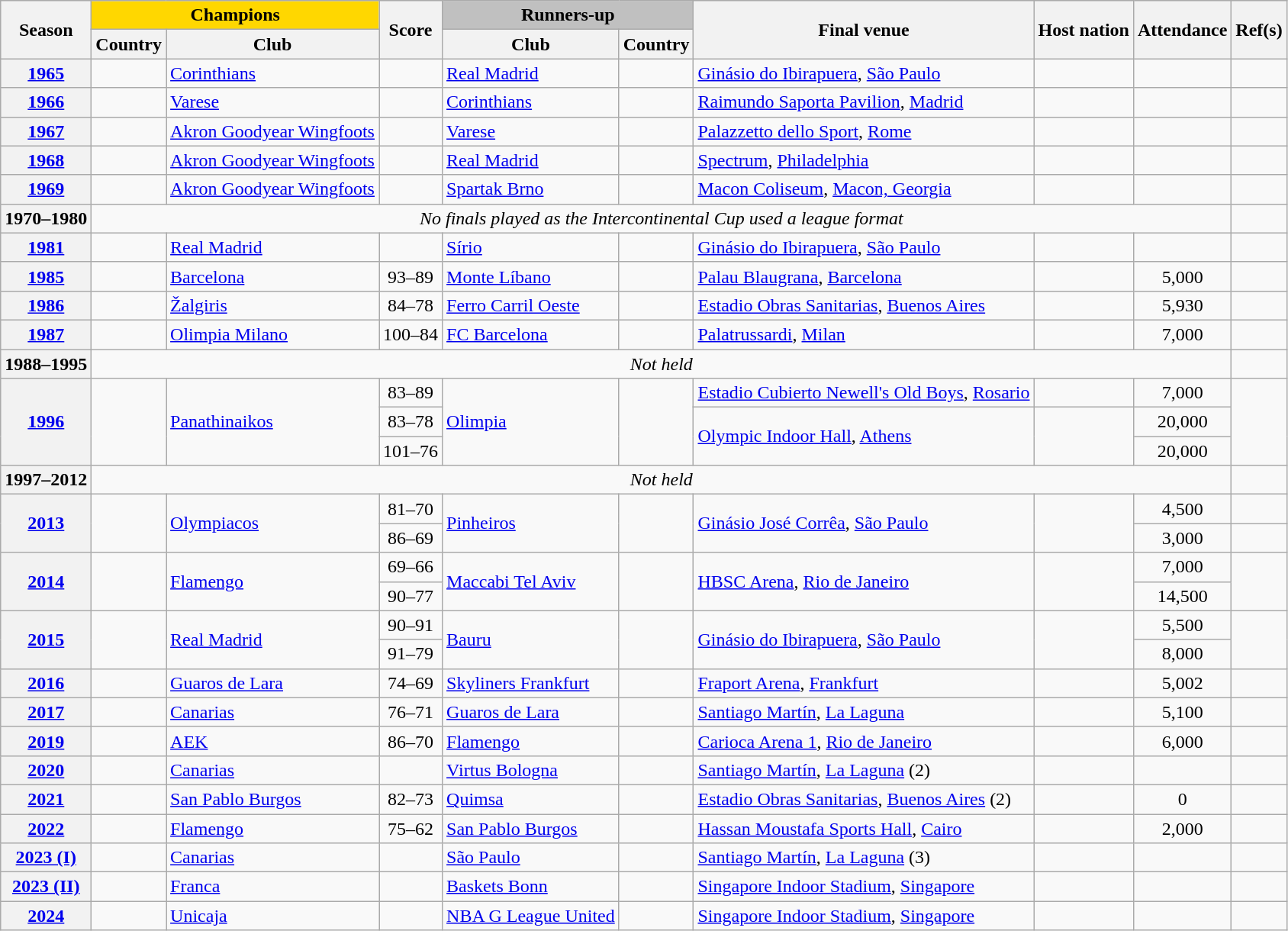<table class="wikitable plainrowheaders sortable">
<tr>
<th rowspan="2" scope="col">Season</th>
<th colspan="2" style="background:gold;">Champions</th>
<th rowspan="2" scope="col">Score</th>
<th colspan="2" style="background:silver;">Runners-up</th>
<th rowspan="2" scope="col">Final venue</th>
<th rowspan="2" scope="col">Host nation</th>
<th rowspan="2" scope="col">Attendance</th>
<th rowspan="2" class="unsortable">Ref(s)</th>
</tr>
<tr>
<th scope="col">Country</th>
<th scope="col">Club</th>
<th scope="col">Club</th>
<th scope="col">Country</th>
</tr>
<tr>
<th scope="row" style="text-align:center"><a href='#'>1965</a></th>
<td></td>
<td><a href='#'>Corinthians</a></td>
<td></td>
<td><a href='#'>Real Madrid</a></td>
<td></td>
<td><a href='#'>Ginásio do Ibirapuera</a>, <a href='#'>São Paulo</a></td>
<td></td>
<td></td>
<td></td>
</tr>
<tr>
<th scope="row" style="text-align:center"><a href='#'>1966</a></th>
<td></td>
<td><a href='#'>Varese</a></td>
<td></td>
<td><a href='#'>Corinthians</a></td>
<td></td>
<td><a href='#'>Raimundo Saporta Pavilion</a>, <a href='#'>Madrid</a></td>
<td></td>
<td></td>
<td></td>
</tr>
<tr>
<th scope="row" style="text-align:center"><a href='#'>1967</a></th>
<td></td>
<td><a href='#'>Akron Goodyear Wingfoots</a></td>
<td></td>
<td><a href='#'>Varese</a></td>
<td></td>
<td><a href='#'>Palazzetto dello Sport</a>, <a href='#'>Rome</a></td>
<td></td>
<td></td>
<td></td>
</tr>
<tr>
<th scope="row" style="text-align:center"><a href='#'>1968</a></th>
<td></td>
<td><a href='#'>Akron Goodyear Wingfoots</a></td>
<td></td>
<td><a href='#'>Real Madrid</a></td>
<td></td>
<td><a href='#'>Spectrum</a>, <a href='#'>Philadelphia</a></td>
<td></td>
<td></td>
<td></td>
</tr>
<tr>
<th scope="row" style="text-align:center"><a href='#'>1969</a></th>
<td></td>
<td><a href='#'>Akron Goodyear Wingfoots</a></td>
<td></td>
<td><a href='#'>Spartak Brno</a></td>
<td></td>
<td><a href='#'>Macon Coliseum</a>, <a href='#'>Macon, Georgia</a></td>
<td></td>
<td></td>
<td></td>
</tr>
<tr>
<th scope="row" style="text-align:center">1970–1980</th>
<td colspan="8" align="center"><em>No finals played as the Intercontinental Cup used a league format</em></td>
<td></td>
</tr>
<tr>
<th scope="row" style="text-align:center"><a href='#'>1981</a></th>
<td></td>
<td><a href='#'>Real Madrid</a></td>
<td></td>
<td><a href='#'>Sírio</a></td>
<td></td>
<td><a href='#'>Ginásio do Ibirapuera</a>, <a href='#'>São Paulo</a></td>
<td></td>
<td></td>
<td></td>
</tr>
<tr>
<th scope="row" style="text-align:center"><a href='#'>1985</a></th>
<td></td>
<td><a href='#'>Barcelona</a></td>
<td align="center">93–89</td>
<td><a href='#'>Monte Líbano</a></td>
<td></td>
<td><a href='#'>Palau Blaugrana</a>, <a href='#'>Barcelona</a></td>
<td></td>
<td align="center">5,000</td>
<td></td>
</tr>
<tr>
<th scope="row" style="text-align:center"><a href='#'>1986</a></th>
<td></td>
<td><a href='#'>Žalgiris</a></td>
<td align="center">84–78</td>
<td><a href='#'>Ferro Carril Oeste</a></td>
<td></td>
<td><a href='#'>Estadio Obras Sanitarias</a>, <a href='#'>Buenos Aires</a></td>
<td></td>
<td align="center">5,930</td>
<td></td>
</tr>
<tr>
<th scope="row" style="text-align:center"><a href='#'>1987</a></th>
<td></td>
<td><a href='#'>Olimpia Milano</a></td>
<td align="center">100–84</td>
<td><a href='#'>FC Barcelona</a></td>
<td></td>
<td><a href='#'>Palatrussardi</a>, <a href='#'>Milan</a></td>
<td></td>
<td align="center">7,000</td>
<td></td>
</tr>
<tr>
<th scope="row" style="text-align:center">1988–1995</th>
<td colspan="8" align="center"><em>Not held</em></td>
<td></td>
</tr>
<tr>
<th scope="row" style="text-align:center" rowspan="3"><a href='#'>1996</a></th>
<td rowspan="3"></td>
<td rowspan="3"><a href='#'>Panathinaikos</a></td>
<td align="center">83–89</td>
<td rowspan="3"><a href='#'>Olimpia</a></td>
<td rowspan="3"></td>
<td><a href='#'>Estadio Cubierto Newell's Old Boys</a>, <a href='#'>Rosario</a></td>
<td></td>
<td align="center">7,000</td>
<td rowspan="3"></td>
</tr>
<tr>
<td align="center">83–78</td>
<td rowspan="2"><a href='#'>Olympic Indoor Hall</a>, <a href='#'>Athens</a></td>
<td rowspan="2"></td>
<td align="center">20,000</td>
</tr>
<tr>
<td align="center">101–76</td>
<td align="center">20,000</td>
</tr>
<tr>
<th scope="row" style="text-align:center">1997–2012</th>
<td colspan="8" align="center"><em>Not held</em></td>
<td></td>
</tr>
<tr>
<th scope="row" style="text-align:center"  rowspan="2"><a href='#'>2013</a></th>
<td rowspan="2"></td>
<td rowspan="2"><a href='#'>Olympiacos</a></td>
<td align="center">81–70</td>
<td rowspan="2"><a href='#'>Pinheiros</a></td>
<td rowspan="2"></td>
<td rowspan="2"><a href='#'>Ginásio José Corrêa</a>, <a href='#'>São Paulo</a></td>
<td rowspan="2"></td>
<td align="center">4,500</td>
<td></td>
</tr>
<tr>
<td align="center">86–69</td>
<td align="center">3,000</td>
<td></td>
</tr>
<tr>
<th scope="row" style="text-align:center"  rowspan="2"><a href='#'>2014</a></th>
<td rowspan="2"></td>
<td rowspan="2"><a href='#'>Flamengo</a></td>
<td align="center">69–66</td>
<td rowspan="2"><a href='#'>Maccabi Tel Aviv</a></td>
<td rowspan="2"></td>
<td rowspan="2"><a href='#'>HBSC Arena</a>, <a href='#'>Rio de Janeiro</a></td>
<td rowspan="2"></td>
<td align="center">7,000</td>
<td rowspan="2"></td>
</tr>
<tr>
<td align="center">90–77</td>
<td align="center">14,500</td>
</tr>
<tr>
<th scope="row" style="text-align:center" rowspan="2"><a href='#'>2015</a></th>
<td rowspan="2"></td>
<td rowspan="2"><a href='#'>Real Madrid</a></td>
<td align="center">90–91</td>
<td rowspan="2"><a href='#'>Bauru</a></td>
<td rowspan="2"></td>
<td rowspan="2"><a href='#'>Ginásio do Ibirapuera</a>, <a href='#'>São Paulo</a></td>
<td rowspan="2"></td>
<td align="center">5,500</td>
<td rowspan="2"></td>
</tr>
<tr>
<td align="center">91–79</td>
<td align="center">8,000</td>
</tr>
<tr>
<th scope="row" style="text-align:center"><a href='#'>2016</a></th>
<td></td>
<td><a href='#'>Guaros de Lara</a></td>
<td align="center">74–69</td>
<td><a href='#'>Skyliners Frankfurt</a></td>
<td></td>
<td><a href='#'>Fraport Arena</a>, <a href='#'>Frankfurt</a></td>
<td></td>
<td align="center">5,002</td>
<td></td>
</tr>
<tr>
<th scope="row" style="text-align:center"><a href='#'>2017</a></th>
<td></td>
<td><a href='#'>Canarias</a></td>
<td align="center">76–71</td>
<td><a href='#'>Guaros de Lara</a></td>
<td></td>
<td><a href='#'>Santiago Martín</a>, <a href='#'>La Laguna</a></td>
<td></td>
<td align="center">5,100</td>
<td></td>
</tr>
<tr>
<th scope="row" style="text-align:center"><a href='#'>2019</a></th>
<td></td>
<td><a href='#'>AEK</a></td>
<td align="center">86–70</td>
<td><a href='#'>Flamengo</a></td>
<td></td>
<td><a href='#'>Carioca Arena 1</a>, <a href='#'>Rio de Janeiro</a></td>
<td></td>
<td align="center">6,000</td>
<td></td>
</tr>
<tr>
<th scope="row" style="text-align:center"><a href='#'>2020</a></th>
<td></td>
<td><a href='#'>Canarias</a></td>
<td></td>
<td><a href='#'>Virtus Bologna</a></td>
<td></td>
<td><a href='#'>Santiago Martín</a>, <a href='#'>La Laguna</a> (2)</td>
<td></td>
<td></td>
<td></td>
</tr>
<tr>
<th scope="row" style="text-align:center"><a href='#'>2021</a></th>
<td></td>
<td><a href='#'>San Pablo Burgos</a></td>
<td align="center">82–73</td>
<td><a href='#'>Quimsa</a></td>
<td></td>
<td><a href='#'>Estadio Obras Sanitarias</a>, <a href='#'>Buenos Aires</a> (2)</td>
<td></td>
<td align="center ">0</td>
<td></td>
</tr>
<tr>
<th scope="row" style="text-align:center"><a href='#'>2022</a></th>
<td></td>
<td><a href='#'>Flamengo</a></td>
<td align="center">75–62</td>
<td><a href='#'>San Pablo Burgos</a></td>
<td></td>
<td><a href='#'>Hassan Moustafa Sports Hall</a>, <a href='#'>Cairo</a></td>
<td></td>
<td align="center">2,000</td>
<td></td>
</tr>
<tr>
<th scope="row" style="text-align:center"><a href='#'>2023 (I)</a></th>
<td></td>
<td><a href='#'>Canarias</a></td>
<td></td>
<td><a href='#'>São Paulo</a></td>
<td></td>
<td><a href='#'>Santiago Martín</a>, <a href='#'>La Laguna</a> (3)</td>
<td></td>
<td></td>
<td></td>
</tr>
<tr>
<th scope="row" style="text-align:center"><a href='#'>2023 (II)</a></th>
<td></td>
<td><a href='#'>Franca</a></td>
<td></td>
<td><a href='#'>Baskets Bonn</a></td>
<td></td>
<td><a href='#'>Singapore Indoor Stadium</a>, <a href='#'>Singapore</a></td>
<td></td>
<td></td>
<td></td>
</tr>
<tr>
<th scope="row" style="text-align:center"><a href='#'>2024</a></th>
<td></td>
<td><a href='#'>Unicaja</a></td>
<td></td>
<td><a href='#'>NBA G League United</a></td>
<td></td>
<td><a href='#'>Singapore Indoor Stadium</a>, <a href='#'>Singapore</a></td>
<td></td>
<td></td>
<td></td>
</tr>
</table>
